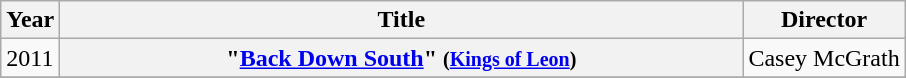<table class="wikitable plainrowheaders">
<tr>
<th>Year</th>
<th style="width:28em;">Title</th>
<th>Director</th>
</tr>
<tr>
<td>2011</td>
<th scope="row">"<a href='#'>Back Down South</a>" <small>(<a href='#'>Kings of Leon</a>)</small></th>
<td>Casey McGrath</td>
</tr>
<tr>
</tr>
</table>
